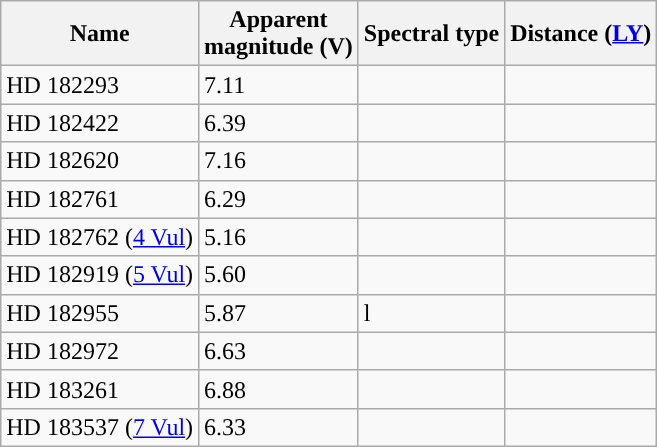<table class="wikitable sortable">
<tr>
<th>Name</th>
<th>Apparent<br>magnitude (V)</th>
<th>Spectral type</th>
<th>Distance (<a href='#'>LY</a>)</th>
</tr>
<tr>
<td>HD 182293</td>
<td>7.11</td>
<td style="background:#"></td>
<td></td>
</tr>
<tr>
<td>HD 182422</td>
<td>6.39</td>
<td style="background:#"></td>
<td></td>
</tr>
<tr>
<td>HD 182620</td>
<td>7.16</td>
<td style="background:#"></td>
<td></td>
</tr>
<tr>
<td>HD 182761</td>
<td>6.29</td>
<td style="background:#"></td>
<td></td>
</tr>
<tr>
<td>HD 182762 (<a href='#'>4 Vul</a>)</td>
<td>5.16</td>
<td style="background:#"></td>
<td></td>
</tr>
<tr>
<td>HD 182919 (<a href='#'>5 Vul</a>)</td>
<td>5.60</td>
<td style="background:#"></td>
<td></td>
</tr>
<tr>
<td>HD 182955</td>
<td>5.87</td>
<td style="background:#">l</td>
<td></td>
</tr>
<tr>
<td>HD 182972</td>
<td>6.63</td>
<td style="background:#"></td>
<td></td>
</tr>
<tr>
<td>HD 183261</td>
<td>6.88</td>
<td style="background:#"></td>
<td></td>
</tr>
<tr>
<td>HD 183537 (<a href='#'>7 Vul</a>)</td>
<td>6.33</td>
<td style="background:#"></td>
<td></td>
</tr>
</table>
